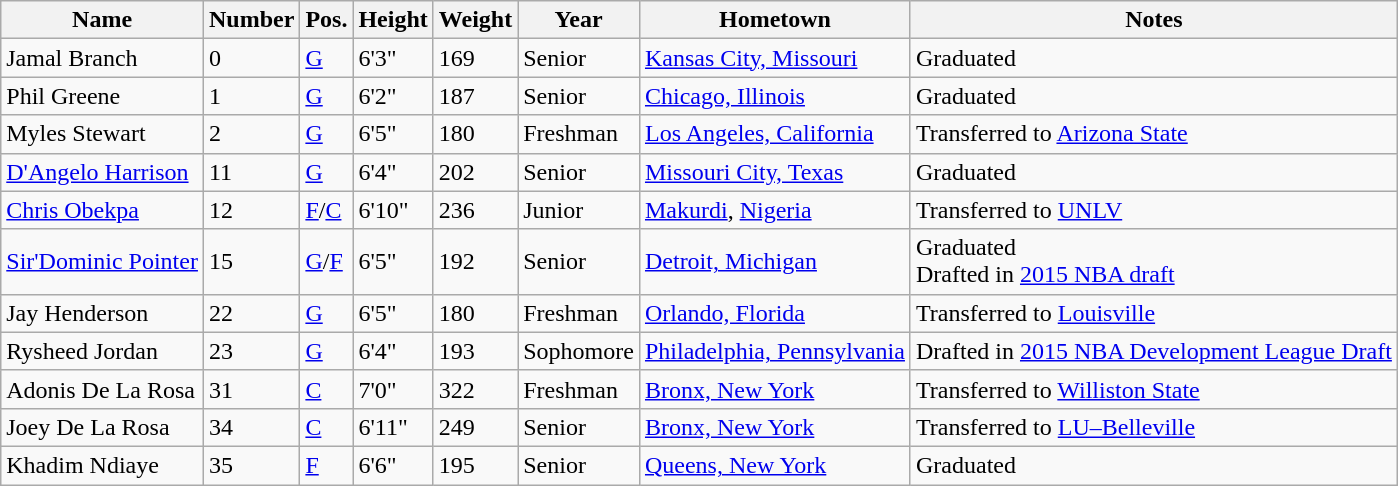<table class="wikitable sortable" border="1">
<tr>
<th>Name</th>
<th>Number</th>
<th>Pos.</th>
<th>Height</th>
<th>Weight</th>
<th>Year</th>
<th>Hometown</th>
<th class="unsortable">Notes</th>
</tr>
<tr>
<td sortname>Jamal Branch</td>
<td>0</td>
<td><a href='#'>G</a></td>
<td>6'3"</td>
<td>169</td>
<td>Senior</td>
<td><a href='#'>Kansas City, Missouri</a></td>
<td>Graduated</td>
</tr>
<tr>
<td sortname>Phil Greene</td>
<td>1</td>
<td><a href='#'>G</a></td>
<td>6'2"</td>
<td>187</td>
<td>Senior</td>
<td><a href='#'>Chicago, Illinois</a></td>
<td>Graduated</td>
</tr>
<tr>
<td sortname>Myles Stewart</td>
<td>2</td>
<td><a href='#'>G</a></td>
<td>6'5"</td>
<td>180</td>
<td>Freshman</td>
<td><a href='#'>Los Angeles, California</a></td>
<td>Transferred to <a href='#'>Arizona State</a></td>
</tr>
<tr>
<td sortname><a href='#'>D'Angelo Harrison</a></td>
<td>11</td>
<td><a href='#'>G</a></td>
<td>6'4"</td>
<td>202</td>
<td>Senior</td>
<td><a href='#'>Missouri City, Texas</a></td>
<td>Graduated</td>
</tr>
<tr>
<td sortname><a href='#'>Chris Obekpa</a></td>
<td>12</td>
<td><a href='#'>F</a>/<a href='#'>C</a></td>
<td>6'10"</td>
<td>236</td>
<td>Junior</td>
<td><a href='#'>Makurdi</a>, <a href='#'>Nigeria</a></td>
<td>Transferred to <a href='#'>UNLV</a></td>
</tr>
<tr>
<td sortname><a href='#'>Sir'Dominic Pointer</a></td>
<td>15</td>
<td><a href='#'>G</a>/<a href='#'>F</a></td>
<td>6'5"</td>
<td>192</td>
<td>Senior</td>
<td><a href='#'>Detroit, Michigan</a></td>
<td>Graduated <br>Drafted in <a href='#'>2015 NBA draft</a></td>
</tr>
<tr>
<td sortname>Jay Henderson</td>
<td>22</td>
<td><a href='#'>G</a></td>
<td>6'5"</td>
<td>180</td>
<td>Freshman</td>
<td><a href='#'>Orlando, Florida</a></td>
<td>Transferred to <a href='#'>Louisville</a></td>
</tr>
<tr>
<td sortname>Rysheed Jordan</td>
<td>23</td>
<td><a href='#'>G</a></td>
<td>6'4"</td>
<td>193</td>
<td>Sophomore</td>
<td><a href='#'>Philadelphia, Pennsylvania</a></td>
<td>Drafted in <a href='#'>2015 NBA Development League Draft</a></td>
</tr>
<tr>
<td sortname>Adonis De La Rosa</td>
<td>31</td>
<td><a href='#'>C</a></td>
<td>7'0"</td>
<td>322</td>
<td>Freshman</td>
<td><a href='#'>Bronx, New York</a></td>
<td>Transferred to <a href='#'>Williston State</a></td>
</tr>
<tr>
<td sortname>Joey De La Rosa</td>
<td>34</td>
<td><a href='#'>C</a></td>
<td>6'11"</td>
<td>249</td>
<td>Senior</td>
<td><a href='#'>Bronx, New York</a></td>
<td>Transferred to <a href='#'>LU–Belleville</a></td>
</tr>
<tr>
<td sortname>Khadim Ndiaye</td>
<td>35</td>
<td><a href='#'>F</a></td>
<td>6'6"</td>
<td>195</td>
<td>Senior</td>
<td><a href='#'>Queens, New York</a></td>
<td>Graduated</td>
</tr>
</table>
